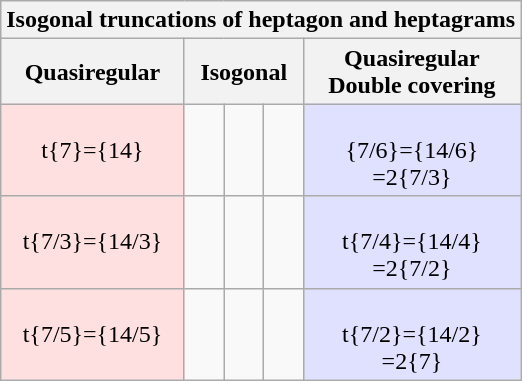<table class="wikitable collapsible collapsed">
<tr>
<th colspan=5>Isogonal truncations of heptagon and heptagrams</th>
</tr>
<tr>
<th>Quasiregular</th>
<th colspan=3>Isogonal</th>
<th>Quasiregular<br>Double covering</th>
</tr>
<tr align=center valign=top>
<td BGCOLOR="#ffe0e0"><br>t{7}={14}</td>
<td></td>
<td></td>
<td></td>
<td BGCOLOR="#e0e0ff"><br>{7/6}={14/6}<br>=2{7/3}</td>
</tr>
<tr align=center valign=top>
<td BGCOLOR="#ffe0e0"><br>t{7/3}={14/3}</td>
<td></td>
<td></td>
<td></td>
<td BGCOLOR="#e0e0ff"><br>t{7/4}={14/4}<br>=2{7/2}</td>
</tr>
<tr align=center valign=top>
<td BGCOLOR="#ffe0e0"><br>t{7/5}={14/5}</td>
<td></td>
<td></td>
<td></td>
<td BGCOLOR="#e0e0ff"><br>t{7/2}={14/2}<br>=2{7}</td>
</tr>
</table>
